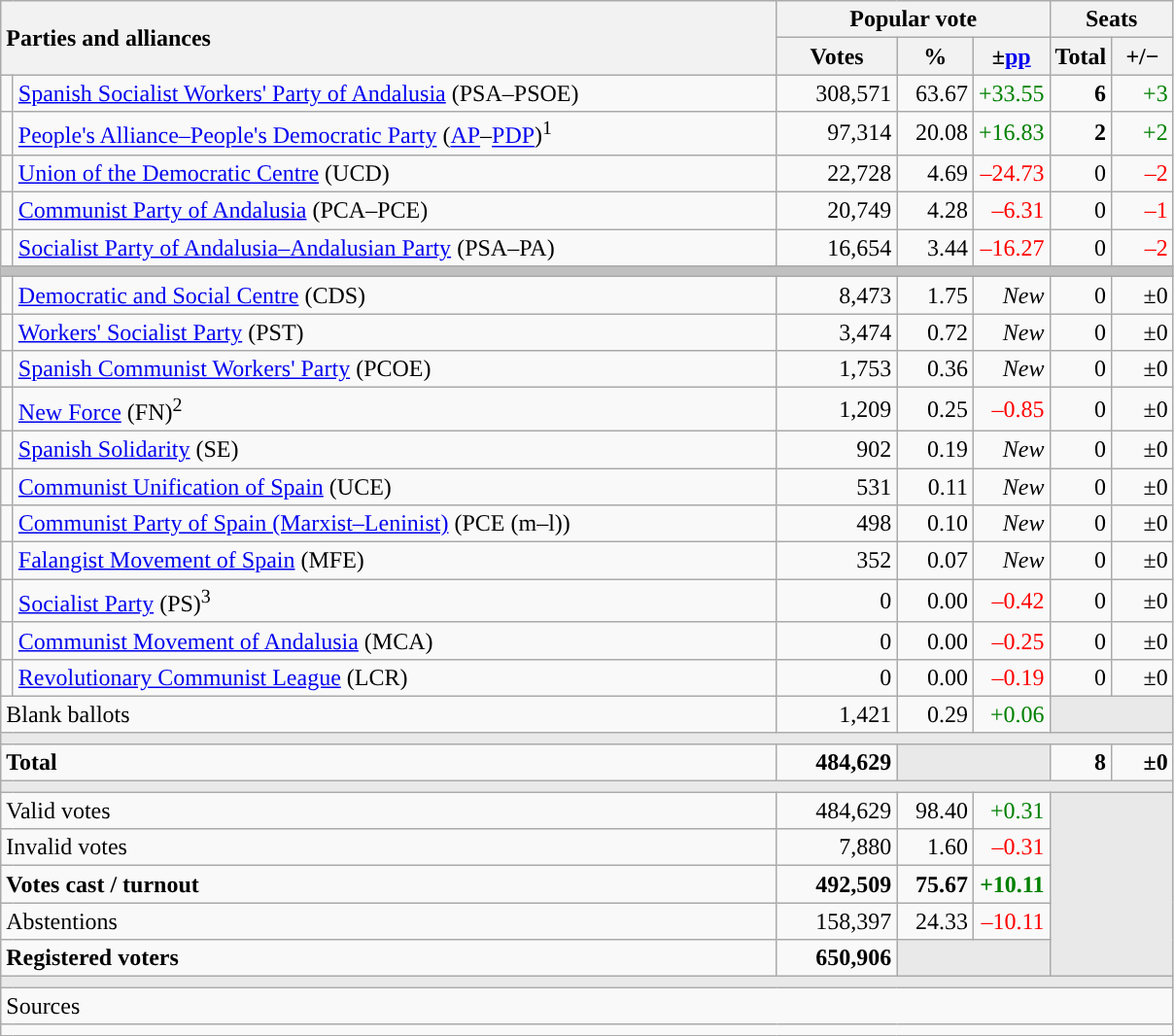<table class="wikitable" style="text-align:right;">
<tr>
<th style="text-align:left;" rowspan="2" colspan="2" width="525">Parties and alliances</th>
<th colspan="3">Popular vote</th>
<th colspan="2">Seats</th>
</tr>
<tr>
<th width="75">Votes</th>
<th width="45">%</th>
<th width="45">±<a href='#'>pp</a></th>
<th width="35">Total</th>
<th width="35">+/−</th>
</tr>
<tr>
<td width="1" style="color:inherit;background:"></td>
<td align="left"><a href='#'>Spanish Socialist Workers' Party of Andalusia</a> (PSA–PSOE)</td>
<td>308,571</td>
<td>63.67</td>
<td style="color:green;">+33.55</td>
<td><strong>6</strong></td>
<td style="color:green;">+3</td>
</tr>
<tr>
<td style="color:inherit;background:"></td>
<td align="left"><a href='#'>People's Alliance–People's Democratic Party</a> (<a href='#'>AP</a>–<a href='#'>PDP</a>)<sup>1</sup></td>
<td>97,314</td>
<td>20.08</td>
<td style="color:green;">+16.83</td>
<td><strong>2</strong></td>
<td style="color:green;">+2</td>
</tr>
<tr>
<td style="color:inherit;background:"></td>
<td align="left"><a href='#'>Union of the Democratic Centre</a> (UCD)</td>
<td>22,728</td>
<td>4.69</td>
<td style="color:red;">–24.73</td>
<td>0</td>
<td style="color:red;">–2</td>
</tr>
<tr>
<td style="color:inherit;background:"></td>
<td align="left"><a href='#'>Communist Party of Andalusia</a> (PCA–PCE)</td>
<td>20,749</td>
<td>4.28</td>
<td style="color:red;">–6.31</td>
<td>0</td>
<td style="color:red;">–1</td>
</tr>
<tr>
<td style="color:inherit;background:"></td>
<td align="left"><a href='#'>Socialist Party of Andalusia–Andalusian Party</a> (PSA–PA)</td>
<td>16,654</td>
<td>3.44</td>
<td style="color:red;">–16.27</td>
<td>0</td>
<td style="color:red;">–2</td>
</tr>
<tr>
<td colspan="7" bgcolor="#C0C0C0"></td>
</tr>
<tr>
<td style="color:inherit;background:"></td>
<td align="left"><a href='#'>Democratic and Social Centre</a> (CDS)</td>
<td>8,473</td>
<td>1.75</td>
<td><em>New</em></td>
<td>0</td>
<td>±0</td>
</tr>
<tr>
<td style="color:inherit;background:"></td>
<td align="left"><a href='#'>Workers' Socialist Party</a> (PST)</td>
<td>3,474</td>
<td>0.72</td>
<td><em>New</em></td>
<td>0</td>
<td>±0</td>
</tr>
<tr>
<td style="color:inherit;background:"></td>
<td align="left"><a href='#'>Spanish Communist Workers' Party</a> (PCOE)</td>
<td>1,753</td>
<td>0.36</td>
<td><em>New</em></td>
<td>0</td>
<td>±0</td>
</tr>
<tr>
<td style="color:inherit;background:"></td>
<td align="left"><a href='#'>New Force</a> (FN)<sup>2</sup></td>
<td>1,209</td>
<td>0.25</td>
<td style="color:red;">–0.85</td>
<td>0</td>
<td>±0</td>
</tr>
<tr>
<td style="color:inherit;background:"></td>
<td align="left"><a href='#'>Spanish Solidarity</a> (SE)</td>
<td>902</td>
<td>0.19</td>
<td><em>New</em></td>
<td>0</td>
<td>±0</td>
</tr>
<tr>
<td style="color:inherit;background:"></td>
<td align="left"><a href='#'>Communist Unification of Spain</a> (UCE)</td>
<td>531</td>
<td>0.11</td>
<td><em>New</em></td>
<td>0</td>
<td>±0</td>
</tr>
<tr>
<td style="color:inherit;background:"></td>
<td align="left"><a href='#'>Communist Party of Spain (Marxist–Leninist)</a> (PCE (m–l))</td>
<td>498</td>
<td>0.10</td>
<td><em>New</em></td>
<td>0</td>
<td>±0</td>
</tr>
<tr>
<td style="color:inherit;background:"></td>
<td align="left"><a href='#'>Falangist Movement of Spain</a> (MFE)</td>
<td>352</td>
<td>0.07</td>
<td><em>New</em></td>
<td>0</td>
<td>±0</td>
</tr>
<tr>
<td style="color:inherit;background:"></td>
<td align="left"><a href='#'>Socialist Party</a> (PS)<sup>3</sup></td>
<td>0</td>
<td>0.00</td>
<td style="color:red;">–0.42</td>
<td>0</td>
<td>±0</td>
</tr>
<tr>
<td style="color:inherit;background:"></td>
<td align="left"><a href='#'>Communist Movement of Andalusia</a> (MCA)</td>
<td>0</td>
<td>0.00</td>
<td style="color:red;">–0.25</td>
<td>0</td>
<td>±0</td>
</tr>
<tr>
<td style="color:inherit;background:"></td>
<td align="left"><a href='#'>Revolutionary Communist League</a> (LCR)</td>
<td>0</td>
<td>0.00</td>
<td style="color:red;">–0.19</td>
<td>0</td>
<td>±0</td>
</tr>
<tr>
<td align="left" colspan="2">Blank ballots</td>
<td>1,421</td>
<td>0.29</td>
<td style="color:green;">+0.06</td>
<td bgcolor="#E9E9E9" colspan="2"></td>
</tr>
<tr>
<td colspan="7" bgcolor="#E9E9E9"></td>
</tr>
<tr style="font-weight:bold;">
<td align="left" colspan="2">Total</td>
<td>484,629</td>
<td bgcolor="#E9E9E9" colspan="2"></td>
<td>8</td>
<td>±0</td>
</tr>
<tr>
<td colspan="7" bgcolor="#E9E9E9"></td>
</tr>
<tr>
<td align="left" colspan="2">Valid votes</td>
<td>484,629</td>
<td>98.40</td>
<td style="color:green;">+0.31</td>
<td bgcolor="#E9E9E9" colspan="2" rowspan="5"></td>
</tr>
<tr>
<td align="left" colspan="2">Invalid votes</td>
<td>7,880</td>
<td>1.60</td>
<td style="color:red;">–0.31</td>
</tr>
<tr style="font-weight:bold;">
<td align="left" colspan="2">Votes cast / turnout</td>
<td>492,509</td>
<td>75.67</td>
<td style="color:green;">+10.11</td>
</tr>
<tr>
<td align="left" colspan="2">Abstentions</td>
<td>158,397</td>
<td>24.33</td>
<td style="color:red;">–10.11</td>
</tr>
<tr style="font-weight:bold;">
<td align="left" colspan="2">Registered voters</td>
<td>650,906</td>
<td bgcolor="#E9E9E9" colspan="2"></td>
</tr>
<tr>
<td colspan="7" bgcolor="#E9E9E9"></td>
</tr>
<tr>
<td align="left" colspan="7">Sources</td>
</tr>
<tr>
<td colspan="7" style="text-align:left; max-width:790px;"></td>
</tr>
</table>
